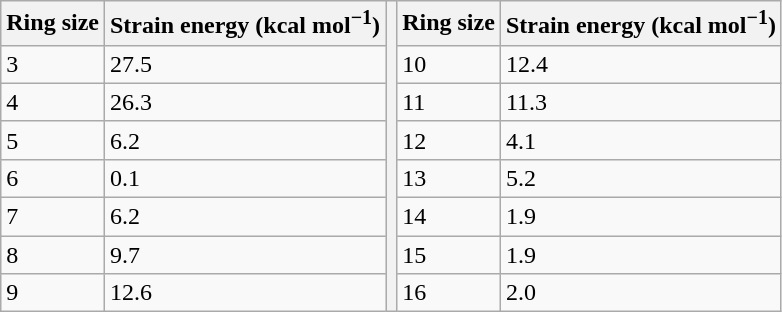<table class=wikitable>
<tr>
<th>Ring size</th>
<th>Strain energy (kcal mol<sup>−1</sup>)</th>
<th rowspan=8></th>
<th>Ring size</th>
<th>Strain energy (kcal mol<sup>−1</sup>)</th>
</tr>
<tr>
<td>3</td>
<td>27.5</td>
<td>10</td>
<td>12.4</td>
</tr>
<tr>
<td>4</td>
<td>26.3</td>
<td>11</td>
<td>11.3</td>
</tr>
<tr>
<td>5</td>
<td>6.2</td>
<td>12</td>
<td>4.1</td>
</tr>
<tr>
<td>6</td>
<td>0.1</td>
<td>13</td>
<td>5.2</td>
</tr>
<tr>
<td>7</td>
<td>6.2</td>
<td>14</td>
<td>1.9</td>
</tr>
<tr>
<td>8</td>
<td>9.7</td>
<td>15</td>
<td>1.9</td>
</tr>
<tr>
<td>9</td>
<td>12.6</td>
<td>16</td>
<td>2.0</td>
</tr>
</table>
